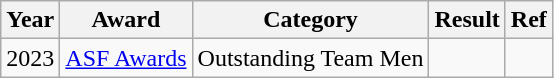<table class="wikitable" style="text-align:center;">
<tr>
<th>Year</th>
<th>Award</th>
<th>Category</th>
<th>Result</th>
<th>Ref</th>
</tr>
<tr>
<td>2023</td>
<td><a href='#'>ASF Awards</a></td>
<td>Outstanding Team Men</td>
<td></td>
<td></td>
</tr>
</table>
